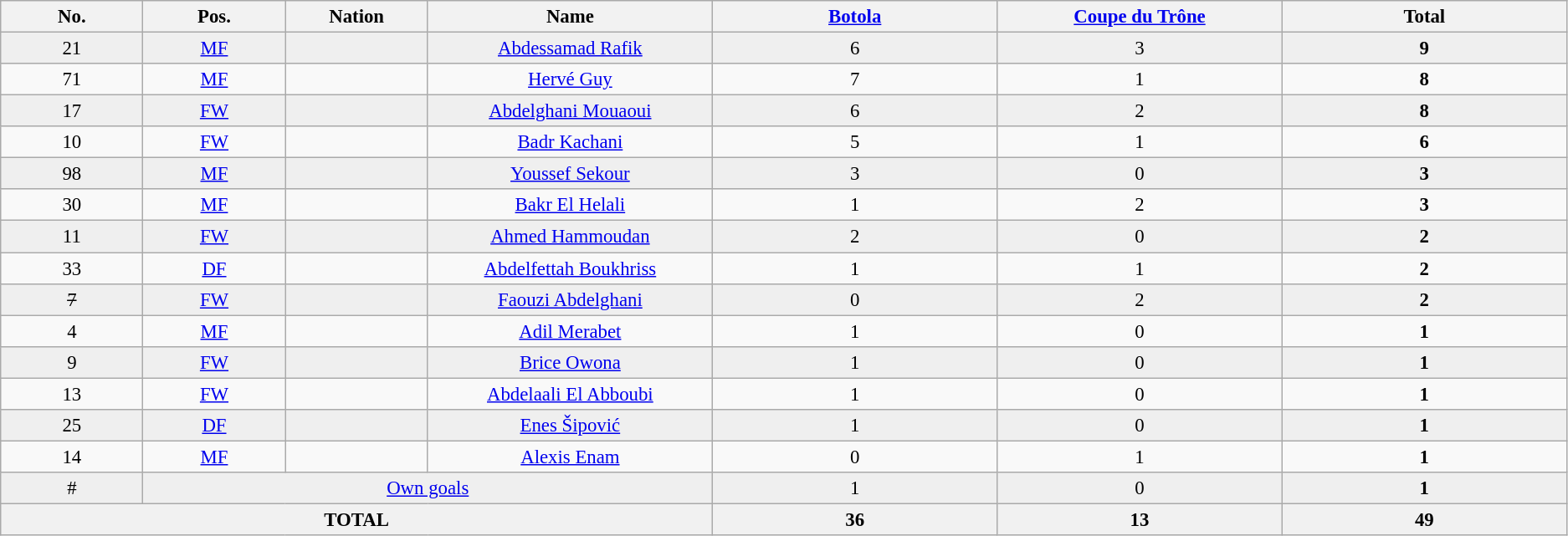<table class="wikitable sortable" style="font-size: 95%; text-align: center">
<tr>
<th width="5%"><strong>No.</strong></th>
<th width="5%"><strong>Pos.</strong></th>
<th width="5%"><strong>Nation</strong></th>
<th width="10%"><strong>Name</strong></th>
<th width="10%"><a href='#'>Botola</a></th>
<th width="10%"><a href='#'>Coupe du Trône</a></th>
<th width="10%">Total</th>
</tr>
<tr bgcolor="#EFEFEF">
<td>21</td>
<td><a href='#'>MF</a></td>
<td></td>
<td><a href='#'>Abdessamad Rafik</a></td>
<td>6 </td>
<td>3 </td>
<td><strong>9</strong> </td>
</tr>
<tr>
<td>71</td>
<td><a href='#'>MF</a></td>
<td></td>
<td><a href='#'>Hervé Guy</a></td>
<td>7 </td>
<td>1 </td>
<td><strong>8</strong> </td>
</tr>
<tr bgcolor="#EFEFEF">
<td>17</td>
<td><a href='#'>FW</a></td>
<td></td>
<td><a href='#'>Abdelghani Mouaoui</a></td>
<td>6 </td>
<td>2 </td>
<td><strong>8</strong> </td>
</tr>
<tr>
<td>10</td>
<td><a href='#'>FW</a></td>
<td></td>
<td><a href='#'>Badr Kachani</a></td>
<td>5 </td>
<td>1 </td>
<td><strong>6</strong> </td>
</tr>
<tr bgcolor="#EFEFEF">
<td>98</td>
<td><a href='#'>MF</a></td>
<td></td>
<td><a href='#'>Youssef Sekour</a></td>
<td>3 </td>
<td>0 </td>
<td><strong>3</strong> </td>
</tr>
<tr>
<td>30</td>
<td><a href='#'>MF</a></td>
<td></td>
<td><a href='#'>Bakr El Helali</a></td>
<td>1 </td>
<td>2 </td>
<td><strong>3</strong> </td>
</tr>
<tr bgcolor="#EFEFEF">
<td>11</td>
<td><a href='#'>FW</a></td>
<td></td>
<td><a href='#'>Ahmed Hammoudan</a></td>
<td>2 </td>
<td>0 </td>
<td><strong>2</strong> </td>
</tr>
<tr>
<td>33</td>
<td><a href='#'>DF</a></td>
<td></td>
<td><a href='#'>Abdelfettah Boukhriss</a></td>
<td>1 </td>
<td>1 </td>
<td><strong>2</strong> </td>
</tr>
<tr bgcolor="#EFEFEF">
<td><s>7</s></td>
<td><a href='#'>FW</a></td>
<td></td>
<td><a href='#'>Faouzi Abdelghani</a></td>
<td>0 </td>
<td>2 </td>
<td><strong>2</strong> </td>
</tr>
<tr>
<td>4</td>
<td><a href='#'>MF</a></td>
<td></td>
<td><a href='#'>Adil Merabet</a></td>
<td>1 </td>
<td>0 </td>
<td><strong>1</strong> </td>
</tr>
<tr bgcolor="#EFEFEF">
<td>9</td>
<td><a href='#'>FW</a></td>
<td></td>
<td><a href='#'>Brice Owona</a></td>
<td>1 </td>
<td>0 </td>
<td><strong>1</strong> </td>
</tr>
<tr>
<td>13</td>
<td><a href='#'>FW</a></td>
<td></td>
<td><a href='#'>Abdelaali El Abboubi</a></td>
<td>1 </td>
<td>0 </td>
<td><strong>1</strong> </td>
</tr>
<tr bgcolor="#EFEFEF">
<td>25</td>
<td><a href='#'>DF</a></td>
<td></td>
<td><a href='#'>Enes Šipović</a></td>
<td>1 </td>
<td>0 </td>
<td><strong>1</strong> </td>
</tr>
<tr>
<td>14</td>
<td><a href='#'>MF</a></td>
<td></td>
<td><a href='#'>Alexis Enam</a></td>
<td>0 </td>
<td>1 </td>
<td><strong>1</strong> </td>
</tr>
<tr bgcolor="#EFEFEF">
<td>#</td>
<td colspan=3><a href='#'>Own goals</a></td>
<td>1 </td>
<td>0 </td>
<td><strong>1</strong> </td>
</tr>
<tr bgcolor="F1F1F1" >
<td colspan=4><strong>TOTAL</strong></td>
<td><strong>36</strong> </td>
<td><strong>13</strong> </td>
<td><strong>49</strong> </td>
</tr>
</table>
